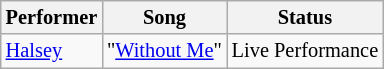<table class="wikitable" style="font-size:85%">
<tr>
<th>Performer</th>
<th>Song</th>
<th>Status</th>
</tr>
<tr>
<td> <a href='#'>Halsey</a></td>
<td>"<a href='#'>Without Me</a>"</td>
<td>Live Performance</td>
</tr>
</table>
